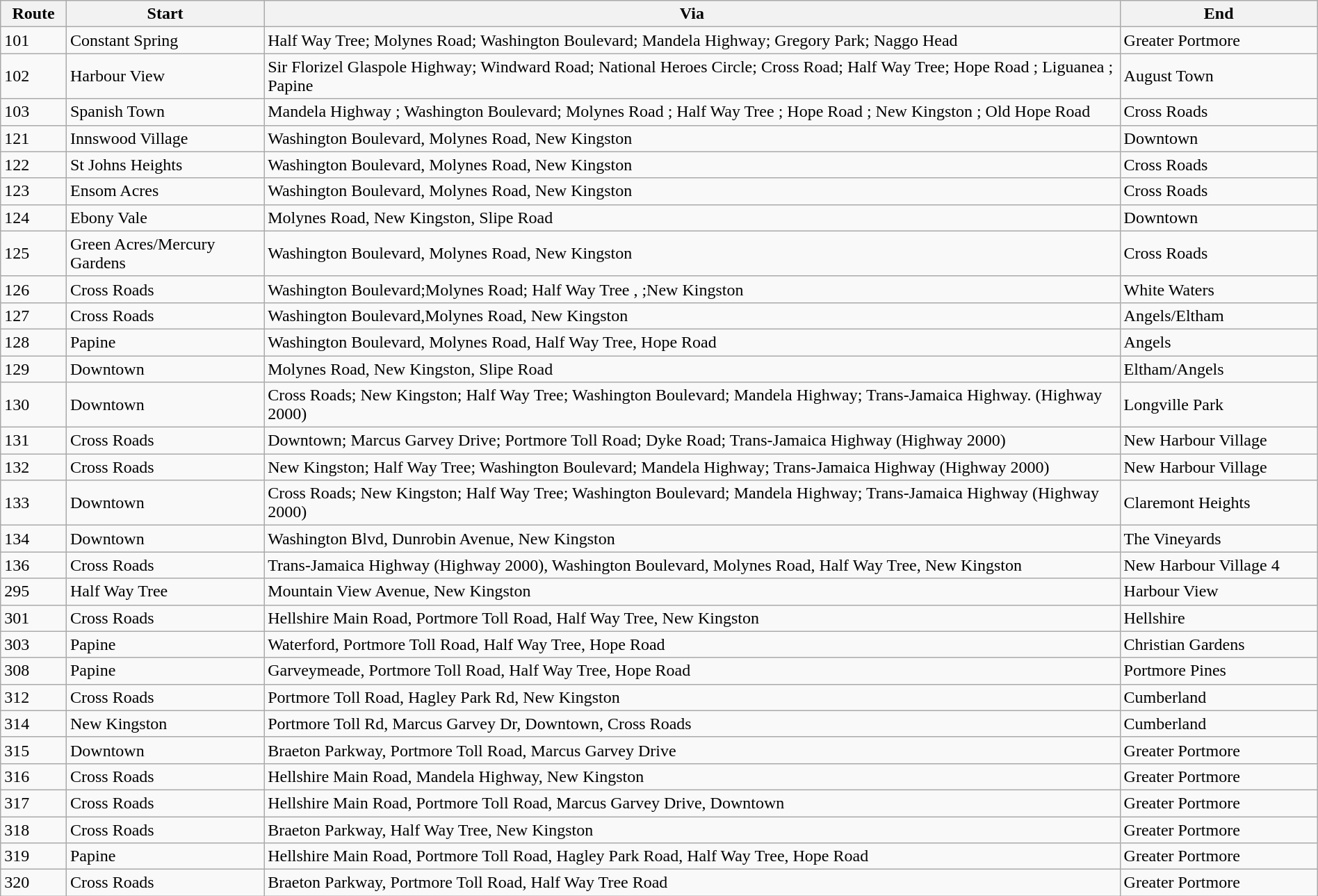<table class="wikitable sortable"  style="width:100%;">
<tr>
<th style="width:5%;">Route</th>
<th style="width:15%;">Start</th>
<th style="width:65%;">Via</th>
<th style="width:15%;">End</th>
</tr>
<tr>
<td>101</td>
<td>Constant Spring</td>
<td>Half Way Tree; Molynes Road; Washington Boulevard; Mandela Highway; Gregory Park; Naggo Head</td>
<td>Greater Portmore</td>
</tr>
<tr>
<td>102</td>
<td>Harbour View</td>
<td>Sir Florizel Glaspole Highway; Windward Road; National Heroes Circle; Cross Road; Half Way Tree; Hope Road ; Liguanea ; Papine</td>
<td>August Town</td>
</tr>
<tr>
<td>103</td>
<td>Spanish Town</td>
<td>Mandela Highway ; Washington Boulevard; Molynes Road ; Half Way Tree ; Hope Road ; New Kingston ; Old Hope Road</td>
<td>Cross Roads</td>
</tr>
<tr>
<td>121</td>
<td>Innswood Village</td>
<td>Washington Boulevard, Molynes Road, New Kingston</td>
<td>Downtown</td>
</tr>
<tr>
<td>122</td>
<td>St Johns Heights</td>
<td>Washington Boulevard, Molynes Road, New Kingston</td>
<td>Cross Roads</td>
</tr>
<tr>
<td>123</td>
<td>Ensom Acres</td>
<td>Washington Boulevard, Molynes Road, New Kingston</td>
<td>Cross Roads</td>
</tr>
<tr>
<td>124</td>
<td>Ebony Vale</td>
<td>Molynes Road, New Kingston, Slipe Road</td>
<td>Downtown</td>
</tr>
<tr>
<td>125</td>
<td>Green Acres/Mercury Gardens</td>
<td>Washington Boulevard, Molynes Road, New Kingston</td>
<td>Cross Roads</td>
</tr>
<tr>
<td>126</td>
<td>Cross Roads</td>
<td>Washington Boulevard;Molynes Road; Half Way Tree , ;New Kingston</td>
<td>White Waters</td>
</tr>
<tr>
<td>127</td>
<td>Cross Roads</td>
<td>Washington Boulevard,Molynes Road, New Kingston</td>
<td>Angels/Eltham</td>
</tr>
<tr>
<td>128</td>
<td>Papine</td>
<td>Washington Boulevard, Molynes Road, Half Way Tree, Hope Road</td>
<td>Angels</td>
</tr>
<tr>
<td>129</td>
<td>Downtown</td>
<td>Molynes Road, New Kingston, Slipe Road</td>
<td>Eltham/Angels</td>
</tr>
<tr>
<td>130</td>
<td>Downtown</td>
<td>Cross Roads; New Kingston; Half Way Tree; Washington Boulevard; Mandela Highway; Trans-Jamaica Highway. (Highway 2000)</td>
<td>Longville Park</td>
</tr>
<tr>
<td>131</td>
<td>Cross Roads</td>
<td>Downtown; Marcus Garvey Drive; Portmore Toll Road; Dyke Road; Trans-Jamaica Highway (Highway 2000)</td>
<td>New Harbour Village</td>
</tr>
<tr>
<td>132</td>
<td>Cross Roads</td>
<td>New Kingston; Half Way Tree; Washington Boulevard; Mandela Highway; Trans-Jamaica Highway (Highway 2000)</td>
<td>New Harbour Village</td>
</tr>
<tr>
<td>133</td>
<td>Downtown</td>
<td>Cross Roads; New Kingston; Half Way Tree; Washington Boulevard; Mandela Highway; Trans-Jamaica Highway (Highway 2000)</td>
<td>Claremont Heights</td>
</tr>
<tr>
<td>134</td>
<td>Downtown</td>
<td>Washington Blvd, Dunrobin Avenue, New Kingston</td>
<td>The Vineyards</td>
</tr>
<tr>
<td>136</td>
<td>Cross Roads</td>
<td>Trans-Jamaica Highway (Highway 2000), Washington Boulevard, Molynes Road, Half Way Tree, New Kingston</td>
<td>New Harbour Village 4</td>
</tr>
<tr>
<td>295</td>
<td>Half Way Tree</td>
<td>Mountain View Avenue, New Kingston</td>
<td>Harbour View</td>
</tr>
<tr>
<td>301</td>
<td>Cross Roads</td>
<td>Hellshire Main Road, Portmore Toll Road, Half Way Tree, New Kingston</td>
<td>Hellshire</td>
</tr>
<tr>
<td>303</td>
<td>Papine</td>
<td>Waterford, Portmore Toll Road, Half Way Tree, Hope Road</td>
<td>Christian Gardens</td>
</tr>
<tr>
<td>308</td>
<td>Papine</td>
<td>Garveymeade, Portmore Toll Road, Half Way Tree, Hope Road</td>
<td>Portmore Pines</td>
</tr>
<tr>
<td>312</td>
<td>Cross Roads</td>
<td>Portmore Toll Road, Hagley Park Rd, New Kingston</td>
<td>Cumberland</td>
</tr>
<tr>
<td>314</td>
<td>New Kingston</td>
<td>Portmore Toll Rd, Marcus Garvey Dr, Downtown, Cross Roads</td>
<td>Cumberland</td>
</tr>
<tr>
<td>315</td>
<td>Downtown</td>
<td>Braeton Parkway, Portmore Toll Road, Marcus Garvey Drive</td>
<td>Greater Portmore</td>
</tr>
<tr>
<td>316</td>
<td>Cross Roads</td>
<td>Hellshire Main Road, Mandela Highway, New Kingston</td>
<td>Greater Portmore</td>
</tr>
<tr>
<td>317</td>
<td>Cross Roads</td>
<td>Hellshire Main Road, Portmore Toll Road, Marcus Garvey Drive, Downtown</td>
<td>Greater Portmore</td>
</tr>
<tr>
<td>318</td>
<td>Cross Roads</td>
<td>Braeton Parkway, Half Way Tree, New Kingston</td>
<td>Greater Portmore</td>
</tr>
<tr>
<td>319</td>
<td>Papine</td>
<td>Hellshire Main Road, Portmore Toll Road, Hagley Park Road, Half Way Tree, Hope Road</td>
<td>Greater Portmore</td>
</tr>
<tr>
<td>320</td>
<td>Cross Roads</td>
<td>Braeton Parkway, Portmore Toll Road, Half Way Tree Road</td>
<td>Greater Portmore</td>
</tr>
</table>
